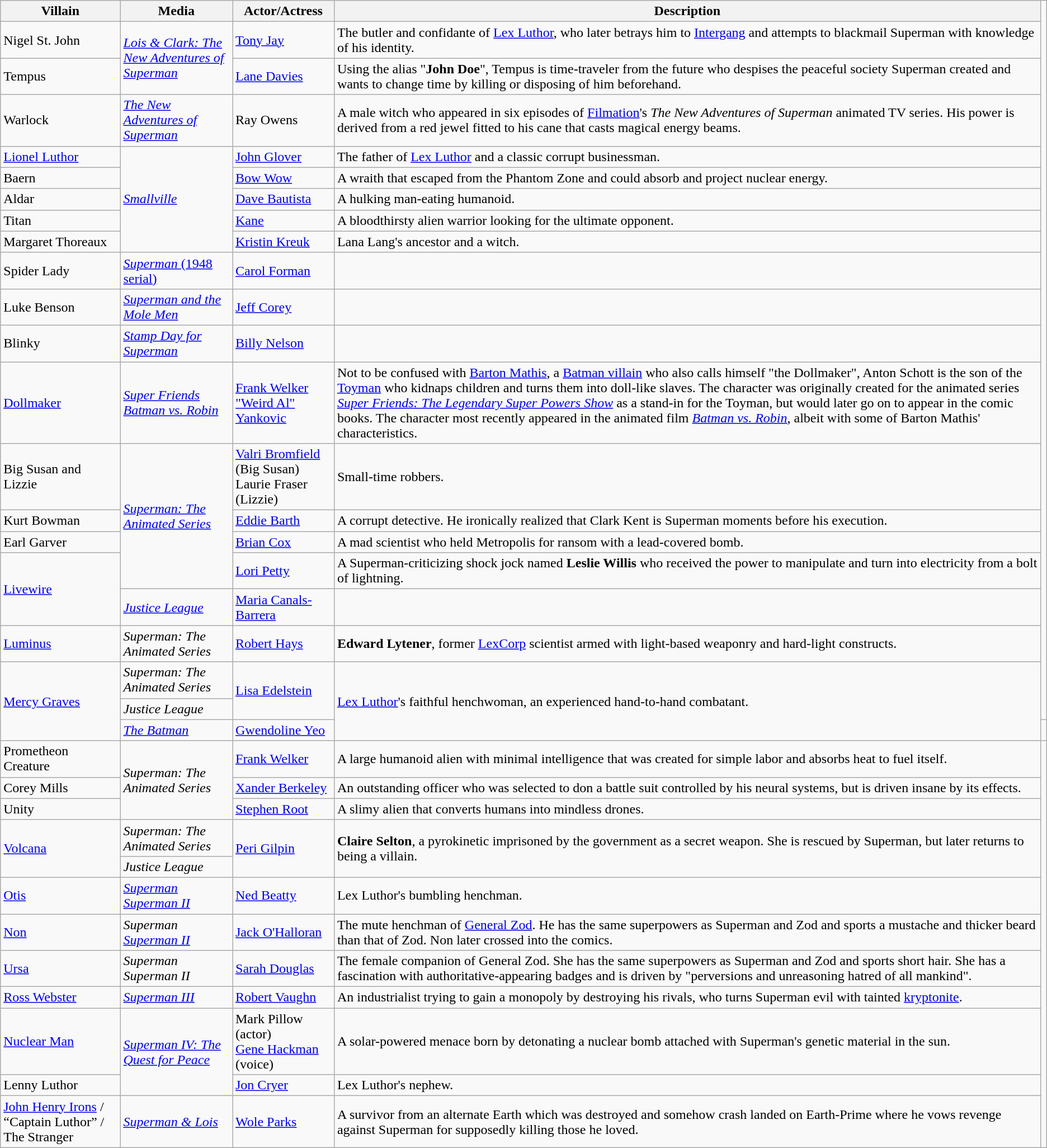<table class="wikitable">
<tr>
<th>Villain</th>
<th>Media</th>
<th>Actor/Actress</th>
<th>Description</th>
</tr>
<tr>
<td>Nigel St. John</td>
<td rowspan="2"><em><a href='#'>Lois & Clark: The New Adventures of Superman</a></em></td>
<td><a href='#'>Tony Jay</a></td>
<td>The butler and confidante of <a href='#'>Lex Luthor</a>, who later betrays him to <a href='#'>Intergang</a> and attempts to blackmail Superman with knowledge of his identity.</td>
</tr>
<tr>
<td>Tempus</td>
<td><a href='#'>Lane Davies</a></td>
<td>Using the alias "<strong>John Doe</strong>", Tempus is time-traveler from the future who despises the peaceful society Superman created and wants to change time by killing or disposing of him beforehand.</td>
</tr>
<tr>
<td>Warlock</td>
<td><em><a href='#'>The New Adventures of Superman</a></em></td>
<td>Ray Owens</td>
<td>A male witch who appeared in six episodes of <a href='#'>Filmation</a>'s <em>The New Adventures of Superman</em> animated TV series. His power is derived from a red jewel fitted to his cane that casts magical energy beams.</td>
</tr>
<tr>
<td><a href='#'>Lionel Luthor</a></td>
<td rowspan="5"><em><a href='#'>Smallville</a></em></td>
<td><a href='#'>John Glover</a></td>
<td>The father of <a href='#'>Lex Luthor</a> and a classic corrupt businessman.</td>
</tr>
<tr>
<td>Baern</td>
<td><a href='#'>Bow Wow</a></td>
<td>A wraith that escaped from the Phantom Zone and could absorb and project nuclear energy.</td>
</tr>
<tr>
<td>Aldar</td>
<td><a href='#'>Dave Bautista</a></td>
<td>A hulking man-eating humanoid.</td>
</tr>
<tr>
<td>Titan</td>
<td><a href='#'>Kane</a></td>
<td>A bloodthirsty alien warrior looking for the ultimate opponent.</td>
</tr>
<tr>
<td>Margaret Thoreaux</td>
<td><a href='#'>Kristin Kreuk</a></td>
<td>Lana Lang's ancestor and a witch.</td>
</tr>
<tr>
<td>Spider Lady</td>
<td><a href='#'><em>Superman</em> (1948 serial)</a></td>
<td><a href='#'>Carol Forman</a></td>
<td></td>
</tr>
<tr>
<td>Luke Benson</td>
<td><em><a href='#'>Superman and the Mole Men</a></em></td>
<td><a href='#'>Jeff Corey</a></td>
<td></td>
</tr>
<tr>
<td>Blinky</td>
<td><em><a href='#'>Stamp Day for Superman</a></em></td>
<td><a href='#'>Billy Nelson</a></td>
<td></td>
</tr>
<tr>
<td><a href='#'>Dollmaker</a></td>
<td><em><a href='#'>Super Friends</a></em><br><em><a href='#'>Batman vs. Robin</a></em></td>
<td><a href='#'>Frank Welker</a><br><a href='#'>"Weird Al" Yankovic</a></td>
<td>Not to be confused with <a href='#'>Barton Mathis</a>, a <a href='#'>Batman villain</a> who also calls himself "the Dollmaker", Anton Schott is the son of the <a href='#'>Toyman</a> who kidnaps children and turns them into doll-like slaves. The character was originally created for the animated series <em><a href='#'>Super Friends: The Legendary Super Powers Show</a></em> as a stand-in for the Toyman, but would later go on to appear in the comic books. The character most recently appeared in the animated film <em><a href='#'>Batman vs. Robin</a></em>, albeit with some of Barton Mathis' characteristics.</td>
</tr>
<tr>
<td>Big Susan and Lizzie</td>
<td rowspan="4"><em><a href='#'>Superman: The Animated Series</a></em></td>
<td><a href='#'>Valri Bromfield</a> (Big Susan)<br>Laurie Fraser (Lizzie)</td>
<td>Small-time robbers.</td>
</tr>
<tr>
<td>Kurt Bowman</td>
<td><a href='#'>Eddie Barth</a></td>
<td>A corrupt detective. He ironically realized that Clark Kent is Superman moments before his execution.</td>
</tr>
<tr>
<td>Earl Garver</td>
<td><a href='#'>Brian Cox</a></td>
<td>A mad scientist who held Metropolis for ransom with a lead-covered bomb.</td>
</tr>
<tr>
<td rowspan="2"><a href='#'>Livewire</a></td>
<td><a href='#'>Lori Petty</a></td>
<td>A Superman-criticizing shock jock named <strong>Leslie Willis</strong> who received the power to manipulate and turn into electricity from a bolt of lightning.</td>
</tr>
<tr>
<td><em><a href='#'>Justice League</a></em></td>
<td><a href='#'>Maria Canals-Barrera</a></td>
<td></td>
</tr>
<tr>
<td><a href='#'>Luminus</a></td>
<td><em>Superman: The Animated Series</em></td>
<td><a href='#'>Robert Hays</a></td>
<td><strong>Edward Lytener</strong>, former <a href='#'>LexCorp</a> scientist armed with light-based weaponry and hard-light constructs.</td>
</tr>
<tr>
<td rowspan="3"><a href='#'>Mercy Graves</a></td>
<td><em>Superman: The Animated Series</em></td>
<td rowspan="2"><a href='#'>Lisa Edelstein</a></td>
<td rowspan="3"><a href='#'>Lex Luthor</a>'s faithful henchwoman, an experienced hand-to-hand combatant.</td>
</tr>
<tr>
<td><em>Justice League</em></td>
</tr>
<tr>
<td><em><a href='#'>The Batman</a></em></td>
<td><a href='#'>Gwendoline Yeo</a></td>
<td></td>
</tr>
<tr>
<td>Prometheon Creature</td>
<td rowspan="3"><em>Superman: The Animated Series</em></td>
<td><a href='#'>Frank Welker</a></td>
<td>A large humanoid alien with minimal intelligence that was created for simple labor and absorbs heat to fuel itself.</td>
</tr>
<tr>
<td>Corey Mills</td>
<td><a href='#'>Xander Berkeley</a></td>
<td>An outstanding officer who was selected to don a battle suit controlled by his neural systems, but is driven insane by its effects.</td>
</tr>
<tr>
<td>Unity</td>
<td><a href='#'>Stephen Root</a></td>
<td>A slimy alien that converts humans into mindless drones.</td>
</tr>
<tr>
<td rowspan="2"><a href='#'>Volcana</a></td>
<td><em>Superman: The Animated Series</em></td>
<td rowspan="2"><a href='#'>Peri Gilpin</a></td>
<td rowspan="2"><strong>Claire Selton</strong>, a pyrokinetic imprisoned by the government as a secret weapon. She is rescued by Superman, but later returns to being a villain.</td>
</tr>
<tr>
<td><em>Justice League</em></td>
</tr>
<tr>
<td><a href='#'>Otis</a></td>
<td><em><a href='#'>Superman</a></em><br><em><a href='#'>Superman II</a></em></td>
<td><a href='#'>Ned Beatty</a></td>
<td>Lex Luthor's bumbling henchman.</td>
</tr>
<tr>
<td><a href='#'>Non</a></td>
<td><em>Superman</em><br><em><a href='#'>Superman II</a></em></td>
<td><a href='#'>Jack O'Halloran</a></td>
<td>The mute henchman of <a href='#'>General Zod</a>. He has the same superpowers as Superman and Zod and sports a mustache and thicker beard than that of Zod. Non later crossed into the comics.</td>
</tr>
<tr>
<td><a href='#'>Ursa</a></td>
<td><em>Superman</em><br><em>Superman II</em></td>
<td><a href='#'>Sarah Douglas</a></td>
<td>The female companion of General Zod. She has the same superpowers as Superman and Zod and sports short hair. She has a fascination with authoritative-appearing badges and is driven by "perversions and unreasoning hatred of all mankind".</td>
</tr>
<tr>
<td><a href='#'>Ross Webster</a></td>
<td><em><a href='#'>Superman III</a></em></td>
<td><a href='#'>Robert Vaughn</a></td>
<td>An industrialist trying to gain a monopoly by destroying his rivals, who turns Superman evil with tainted <a href='#'>kryptonite</a>.</td>
</tr>
<tr>
<td><a href='#'>Nuclear Man</a></td>
<td rowspan="2"><em><a href='#'>Superman IV: The Quest for Peace</a></em></td>
<td>Mark Pillow (actor)<br><a href='#'>Gene Hackman</a> (voice)</td>
<td>A solar-powered menace born by detonating a nuclear bomb attached with Superman's genetic material in the sun.</td>
</tr>
<tr>
<td>Lenny Luthor</td>
<td><a href='#'>Jon Cryer</a></td>
<td>Lex Luthor's nephew.</td>
</tr>
<tr>
<td><a href='#'>John Henry Irons</a> / “Captain Luthor” / The Stranger</td>
<td><em><a href='#'>Superman & Lois</a></em></td>
<td><a href='#'>Wole Parks</a></td>
<td>A survivor from an alternate Earth which was destroyed and somehow crash landed on Earth-Prime where he vows revenge against Superman for supposedly killing those he loved.</td>
</tr>
</table>
